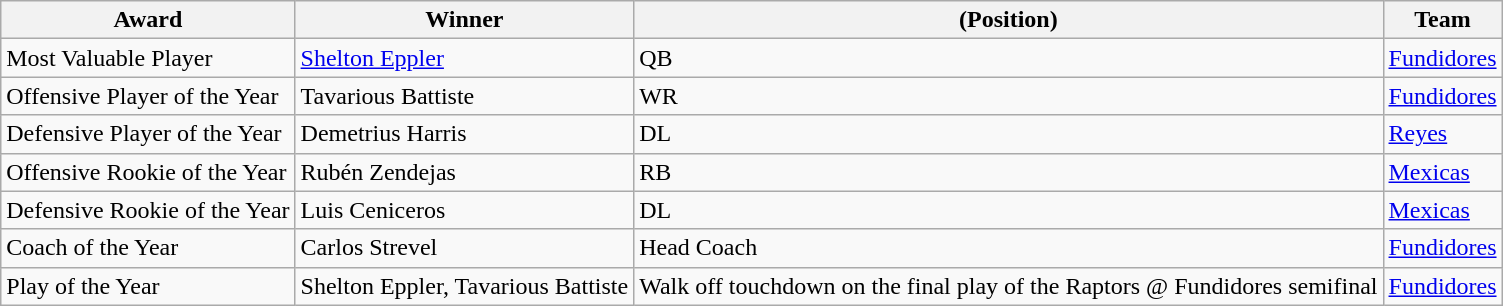<table class="wikitable">
<tr>
<th>Award</th>
<th>Winner</th>
<th>(Position)</th>
<th>Team</th>
</tr>
<tr>
<td>Most Valuable Player</td>
<td><a href='#'>Shelton Eppler</a></td>
<td>QB</td>
<td><a href='#'>Fundidores</a></td>
</tr>
<tr>
<td>Offensive Player of the Year</td>
<td>Tavarious Battiste</td>
<td>WR</td>
<td><a href='#'>Fundidores</a></td>
</tr>
<tr>
<td>Defensive Player of the Year</td>
<td>Demetrius Harris</td>
<td>DL</td>
<td><a href='#'>Reyes</a></td>
</tr>
<tr>
<td>Offensive Rookie of the Year</td>
<td>Rubén Zendejas</td>
<td>RB</td>
<td><a href='#'>Mexicas</a></td>
</tr>
<tr>
<td>Defensive Rookie of the Year</td>
<td>Luis Ceniceros</td>
<td>DL</td>
<td><a href='#'>Mexicas</a></td>
</tr>
<tr>
<td>Coach of the Year</td>
<td>Carlos Strevel</td>
<td>Head Coach</td>
<td><a href='#'>Fundidores</a></td>
</tr>
<tr>
<td>Play of the Year</td>
<td>Shelton Eppler, Tavarious Battiste</td>
<td>Walk off touchdown on the final play of the Raptors @ Fundidores semifinal</td>
<td><a href='#'>Fundidores</a></td>
</tr>
</table>
